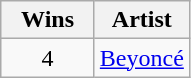<table class="wikitable" rowspan="2" style="text-align:center">
<tr>
<th scope="col" style="width:55px;">Wins</th>
<th scope="col" style="text-align:center;">Artist</th>
</tr>
<tr>
<td style="text-align:center">4</td>
<td><a href='#'>Beyoncé</a></td>
</tr>
</table>
